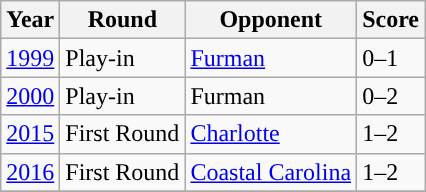<table class="wikitable">
<tr>
<th width=px>Year</th>
<th width=px>Round</th>
<th width=px>Opponent</th>
<th width=px>Score</th>
</tr>
<tr>
<td><a href='#'>1999</a></td>
<td>Play-in</td>
<td><a href='#'>Furman</a></td>
<td>0–1</td>
</tr>
<tr>
<td><a href='#'>2000</a></td>
<td>Play-in</td>
<td>Furman</td>
<td>0–2</td>
</tr>
<tr>
<td><a href='#'>2015</a></td>
<td>First Round</td>
<td><a href='#'>Charlotte</a></td>
<td>1–2</td>
</tr>
<tr>
<td><a href='#'>2016</a></td>
<td>First Round</td>
<td><a href='#'>Coastal Carolina</a></td>
<td>1–2</td>
</tr>
<tr>
</tr>
</table>
